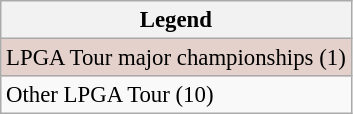<table class="wikitable" style="font-size:95%;">
<tr>
<th>Legend</th>
</tr>
<tr style="background:#e5d1cb;">
<td>LPGA Tour major championships (1)</td>
</tr>
<tr>
<td>Other LPGA Tour (10)</td>
</tr>
</table>
